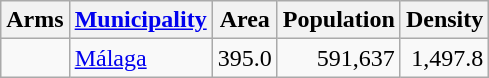<table class="wikitable">
<tr>
<th>Arms</th>
<th><a href='#'>Municipality</a></th>
<th>Area</th>
<th>Population</th>
<th>Density</th>
</tr>
<tr>
<td></td>
<td><a href='#'>Málaga</a></td>
<td align="right">395.0</td>
<td align="right">591,637</td>
<td align="right">1,497.8</td>
</tr>
</table>
